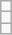<table class="wikitable">
<tr>
<td></td>
</tr>
<tr>
<td></td>
</tr>
<tr>
<td></td>
</tr>
</table>
